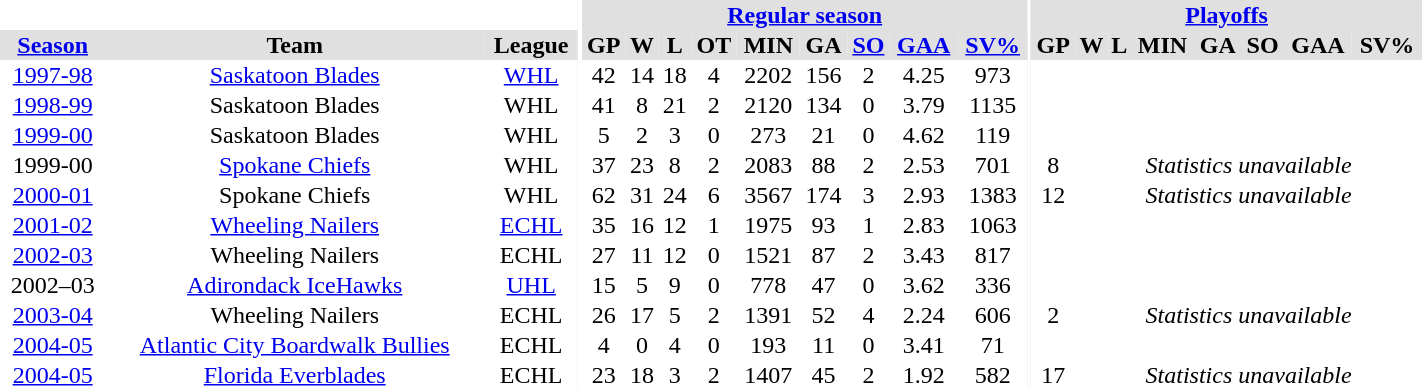<table border="0" cellpadding="1" cellspacing="0" style="text-align:center; width:75%">
<tr ALIGN="center" bgcolor="#e0e0e0">
<th align="center" colspan="3" bgcolor="#ffffff"></th>
<th align="center" rowspan="99" bgcolor="#ffffff"></th>
<th align="center" colspan="9" bgcolor="#e0e0e0"><a href='#'>Regular season</a></th>
<th align="center" rowspan="99" bgcolor="#ffffff"></th>
<th align="center" colspan="8" bgcolor="#e0e0e0"><a href='#'>Playoffs</a></th>
</tr>
<tr ALIGN="center" bgcolor="#e0e0e0">
<th><a href='#'>Season</a></th>
<th>Team</th>
<th>League</th>
<th>GP</th>
<th>W</th>
<th>L</th>
<th>OT</th>
<th>MIN</th>
<th>GA</th>
<th><a href='#'>SO</a></th>
<th><a href='#'>GAA</a></th>
<th><a href='#'>SV%</a></th>
<th>GP</th>
<th>W</th>
<th>L</th>
<th>MIN</th>
<th>GA</th>
<th>SO</th>
<th>GAA</th>
<th>SV%</th>
</tr>
<tr>
<td><a href='#'>1997-98</a></td>
<td><a href='#'>Saskatoon Blades</a></td>
<td><a href='#'>WHL</a></td>
<td>42</td>
<td>14</td>
<td>18</td>
<td>4</td>
<td>2202</td>
<td>156</td>
<td>2</td>
<td>4.25</td>
<td>973</td>
</tr>
<tr>
</tr>
<tr --->
<td><a href='#'>1998-99</a></td>
<td>Saskatoon Blades</td>
<td>WHL</td>
<td>41</td>
<td>8</td>
<td>21</td>
<td>2</td>
<td>2120</td>
<td>134</td>
<td>0</td>
<td>3.79</td>
<td>1135</td>
</tr>
<tr>
</tr>
<tr --->
<td><a href='#'>1999-00</a></td>
<td>Saskatoon Blades</td>
<td>WHL</td>
<td>5</td>
<td>2</td>
<td>3</td>
<td>0</td>
<td>273</td>
<td>21</td>
<td>0</td>
<td>4.62</td>
<td>119</td>
</tr>
<tr>
</tr>
<tr --->
<td>1999-00</td>
<td><a href='#'>Spokane Chiefs</a></td>
<td>WHL</td>
<td>37</td>
<td>23</td>
<td>8</td>
<td>2</td>
<td>2083</td>
<td>88</td>
<td>2</td>
<td>2.53</td>
<td>701</td>
<td>8</td>
<td colspan="7"><em>Statistics unavailable</em></td>
</tr>
<tr --->
<td><a href='#'>2000-01</a></td>
<td>Spokane Chiefs</td>
<td>WHL</td>
<td>62</td>
<td>31</td>
<td>24</td>
<td>6</td>
<td>3567</td>
<td>174</td>
<td>3</td>
<td>2.93</td>
<td>1383</td>
<td>12</td>
<td colspan="7"><em>Statistics unavailable</em></td>
</tr>
<tr --->
<td><a href='#'>2001-02</a></td>
<td><a href='#'>Wheeling Nailers</a></td>
<td><a href='#'>ECHL</a></td>
<td>35</td>
<td>16</td>
<td>12</td>
<td>1</td>
<td>1975</td>
<td>93</td>
<td>1</td>
<td>2.83</td>
<td>1063</td>
</tr>
<tr>
</tr>
<tr --->
<td><a href='#'>2002-03</a></td>
<td>Wheeling Nailers</td>
<td>ECHL</td>
<td>27</td>
<td>11</td>
<td>12</td>
<td>0</td>
<td>1521</td>
<td>87</td>
<td>2</td>
<td>3.43</td>
<td>817</td>
</tr>
<tr>
</tr>
<tr --->
<td>2002–03</td>
<td><a href='#'>Adirondack IceHawks</a></td>
<td><a href='#'>UHL</a></td>
<td>15</td>
<td>5</td>
<td>9</td>
<td>0</td>
<td>778</td>
<td>47</td>
<td>0</td>
<td>3.62</td>
<td>336</td>
</tr>
<tr>
</tr>
<tr --->
<td><a href='#'>2003-04</a></td>
<td>Wheeling Nailers</td>
<td>ECHL</td>
<td>26</td>
<td>17</td>
<td>5</td>
<td>2</td>
<td>1391</td>
<td>52</td>
<td>4</td>
<td>2.24</td>
<td>606</td>
<td>2</td>
<td colspan="7"><em>Statistics unavailable</em></td>
</tr>
<tr --->
<td><a href='#'>2004-05</a></td>
<td><a href='#'>Atlantic City Boardwalk Bullies</a></td>
<td>ECHL</td>
<td>4</td>
<td>0</td>
<td>4</td>
<td>0</td>
<td>193</td>
<td>11</td>
<td>0</td>
<td>3.41</td>
<td>71</td>
</tr>
<tr>
</tr>
<tr --->
<td><a href='#'>2004-05</a></td>
<td><a href='#'>Florida Everblades</a></td>
<td>ECHL</td>
<td>23</td>
<td>18</td>
<td>3</td>
<td>2</td>
<td>1407</td>
<td>45</td>
<td>2</td>
<td>1.92</td>
<td>582</td>
<td>17</td>
<td colspan="7"><em>Statistics unavailable</em></td>
</tr>
<tr --->
</tr>
</table>
